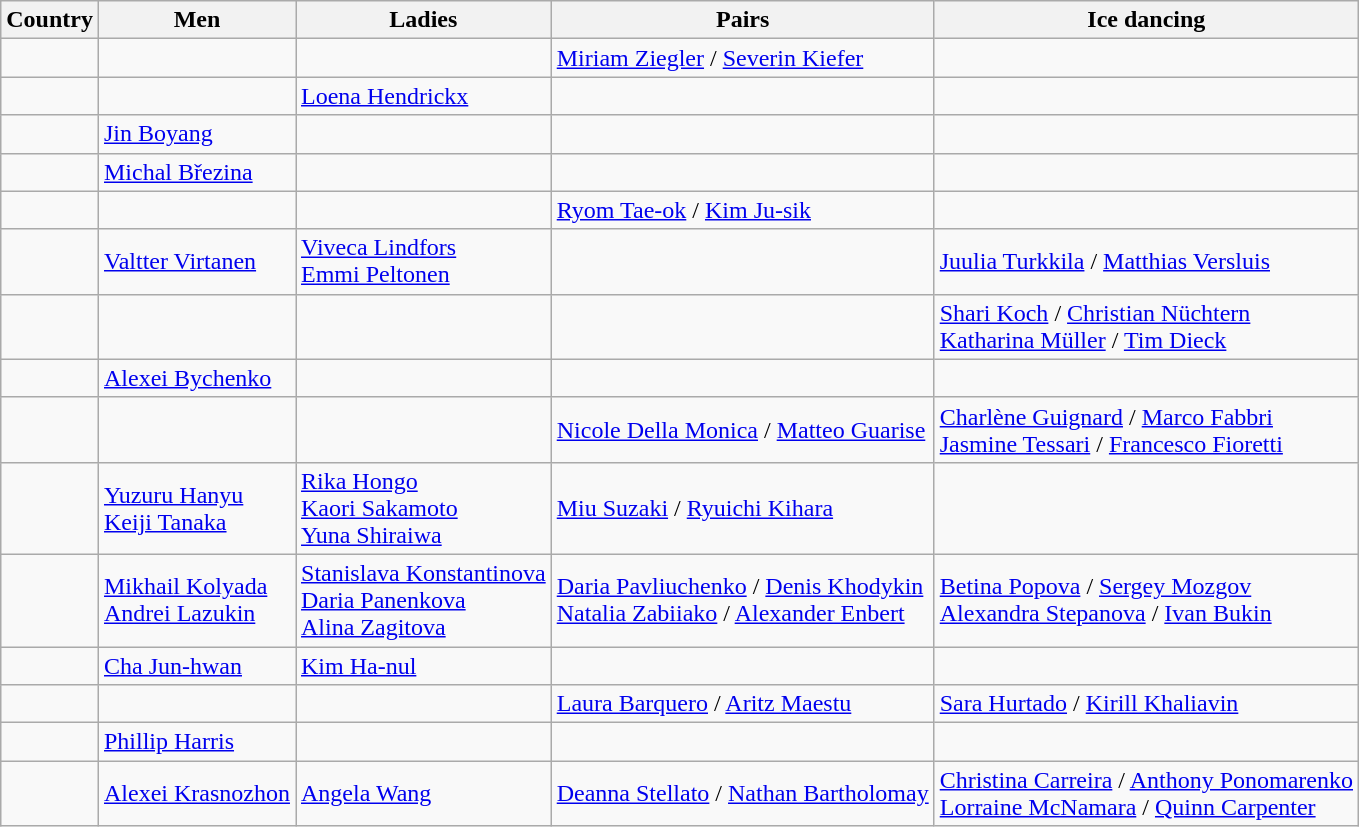<table class="wikitable">
<tr>
<th>Country</th>
<th>Men</th>
<th>Ladies</th>
<th>Pairs</th>
<th>Ice dancing</th>
</tr>
<tr>
<td></td>
<td></td>
<td></td>
<td><a href='#'>Miriam Ziegler</a> / <a href='#'>Severin Kiefer</a></td>
<td></td>
</tr>
<tr>
<td></td>
<td></td>
<td><a href='#'>Loena Hendrickx</a></td>
<td></td>
<td></td>
</tr>
<tr>
<td></td>
<td><a href='#'>Jin Boyang</a></td>
<td></td>
<td></td>
<td></td>
</tr>
<tr>
<td></td>
<td><a href='#'>Michal Březina</a></td>
<td></td>
<td></td>
<td></td>
</tr>
<tr>
<td></td>
<td></td>
<td></td>
<td><a href='#'>Ryom Tae-ok</a> / <a href='#'>Kim Ju-sik</a></td>
<td></td>
</tr>
<tr>
<td></td>
<td><a href='#'>Valtter Virtanen</a></td>
<td><a href='#'>Viveca Lindfors</a> <br> <a href='#'>Emmi Peltonen</a></td>
<td></td>
<td><a href='#'>Juulia Turkkila</a> / <a href='#'>Matthias Versluis</a></td>
</tr>
<tr>
<td></td>
<td></td>
<td></td>
<td></td>
<td><a href='#'>Shari Koch</a> / <a href='#'>Christian Nüchtern</a><br><a href='#'>Katharina Müller</a> / <a href='#'>Tim Dieck</a></td>
</tr>
<tr>
<td></td>
<td><a href='#'>Alexei Bychenko</a></td>
<td></td>
<td></td>
<td></td>
</tr>
<tr>
<td></td>
<td></td>
<td></td>
<td><a href='#'>Nicole Della Monica</a> / <a href='#'>Matteo Guarise</a></td>
<td><a href='#'>Charlène Guignard</a> / <a href='#'>Marco Fabbri</a> <br><a href='#'>Jasmine Tessari</a> / <a href='#'>Francesco Fioretti</a></td>
</tr>
<tr>
<td></td>
<td><a href='#'>Yuzuru Hanyu</a> <br><a href='#'>Keiji Tanaka</a></td>
<td><a href='#'>Rika Hongo</a> <br><a href='#'>Kaori Sakamoto</a> <br><a href='#'>Yuna Shiraiwa</a></td>
<td><a href='#'>Miu Suzaki</a> / <a href='#'>Ryuichi Kihara</a></td>
<td></td>
</tr>
<tr>
<td></td>
<td><a href='#'>Mikhail Kolyada</a> <br><a href='#'>Andrei Lazukin</a></td>
<td><a href='#'>Stanislava Konstantinova</a> <br><a href='#'>Daria Panenkova</a> <br><a href='#'>Alina Zagitova</a></td>
<td><a href='#'>Daria Pavliuchenko</a> / <a href='#'>Denis Khodykin</a> <br><a href='#'>Natalia Zabiiako</a> / <a href='#'>Alexander Enbert</a></td>
<td><a href='#'>Betina Popova</a> / <a href='#'>Sergey Mozgov</a> <br><a href='#'>Alexandra Stepanova</a> / <a href='#'>Ivan Bukin</a></td>
</tr>
<tr>
<td></td>
<td><a href='#'>Cha Jun-hwan</a></td>
<td><a href='#'>Kim Ha-nul</a></td>
<td></td>
<td></td>
</tr>
<tr>
<td></td>
<td></td>
<td></td>
<td><a href='#'>Laura Barquero</a> / <a href='#'>Aritz Maestu</a></td>
<td><a href='#'>Sara Hurtado</a> / <a href='#'>Kirill Khaliavin</a></td>
</tr>
<tr>
<td></td>
<td><a href='#'>Phillip Harris</a></td>
<td></td>
<td></td>
<td></td>
</tr>
<tr>
<td></td>
<td><a href='#'>Alexei Krasnozhon</a></td>
<td><a href='#'>Angela Wang</a></td>
<td><a href='#'>Deanna Stellato</a> / <a href='#'>Nathan Bartholomay</a></td>
<td><a href='#'>Christina Carreira</a> / <a href='#'>Anthony Ponomarenko</a> <br><a href='#'>Lorraine McNamara</a> / <a href='#'>Quinn Carpenter</a></td>
</tr>
</table>
